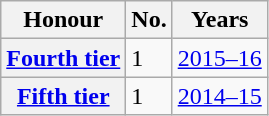<table class="wikitable plainrowheaders">
<tr>
<th scope=col>Honour</th>
<th scope=col>No.</th>
<th scope=col>Years</th>
</tr>
<tr>
<th scope=row><a href='#'>Fourth tier</a></th>
<td>1</td>
<td><a href='#'>2015–16</a></td>
</tr>
<tr>
<th scope=row><a href='#'>Fifth tier</a></th>
<td>1</td>
<td><a href='#'>2014–15</a></td>
</tr>
</table>
